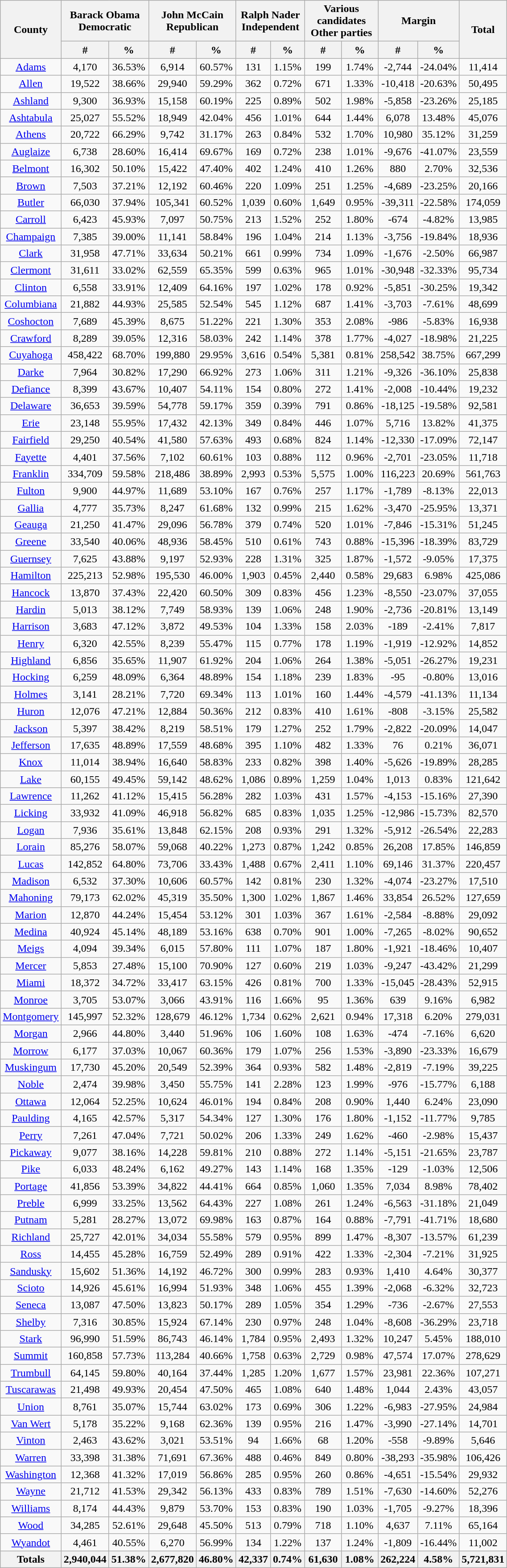<table width="60%" class="wikitable sortable">
<tr>
<th rowspan="2">County</th>
<th colspan="2">Barack Obama<br>Democratic</th>
<th colspan="2">John McCain<br>Republican</th>
<th colspan="2">Ralph Nader<br>Independent</th>
<th colspan="2">Various candidates<br>Other parties</th>
<th colspan="2">Margin</th>
<th rowspan="2">Total</th>
</tr>
<tr>
<th style="text-align:center;" data-sort-type="number">#</th>
<th style="text-align:center;" data-sort-type="number">%</th>
<th style="text-align:center;" data-sort-type="number">#</th>
<th style="text-align:center;" data-sort-type="number">%</th>
<th style="text-align:center;" data-sort-type="number">#</th>
<th style="text-align:center;" data-sort-type="number">%</th>
<th style="text-align:center;" data-sort-type="number">#</th>
<th style="text-align:center;" data-sort-type="number">%</th>
<th style="text-align:center;" data-sort-type="number">#</th>
<th style="text-align:center;" data-sort-type="number">%</th>
</tr>
<tr style="text-align:center;">
<td><a href='#'>Adams</a></td>
<td>4,170</td>
<td>36.53%</td>
<td>6,914</td>
<td>60.57%</td>
<td>131</td>
<td>1.15%</td>
<td>199</td>
<td>1.74%</td>
<td>-2,744</td>
<td>-24.04%</td>
<td>11,414</td>
</tr>
<tr style="text-align:center;">
<td><a href='#'>Allen</a></td>
<td>19,522</td>
<td>38.66%</td>
<td>29,940</td>
<td>59.29%</td>
<td>362</td>
<td>0.72%</td>
<td>671</td>
<td>1.33%</td>
<td>-10,418</td>
<td>-20.63%</td>
<td>50,495</td>
</tr>
<tr style="text-align:center;">
<td><a href='#'>Ashland</a></td>
<td>9,300</td>
<td>36.93%</td>
<td>15,158</td>
<td>60.19%</td>
<td>225</td>
<td>0.89%</td>
<td>502</td>
<td>1.98%</td>
<td>-5,858</td>
<td>-23.26%</td>
<td>25,185</td>
</tr>
<tr style="text-align:center;">
<td><a href='#'>Ashtabula</a></td>
<td>25,027</td>
<td>55.52%</td>
<td>18,949</td>
<td>42.04%</td>
<td>456</td>
<td>1.01%</td>
<td>644</td>
<td>1.44%</td>
<td>6,078</td>
<td>13.48%</td>
<td>45,076</td>
</tr>
<tr style="text-align:center;">
<td><a href='#'>Athens</a></td>
<td>20,722</td>
<td>66.29%</td>
<td>9,742</td>
<td>31.17%</td>
<td>263</td>
<td>0.84%</td>
<td>532</td>
<td>1.70%</td>
<td>10,980</td>
<td>35.12%</td>
<td>31,259</td>
</tr>
<tr style="text-align:center;">
<td><a href='#'>Auglaize</a></td>
<td>6,738</td>
<td>28.60%</td>
<td>16,414</td>
<td>69.67%</td>
<td>169</td>
<td>0.72%</td>
<td>238</td>
<td>1.01%</td>
<td>-9,676</td>
<td>-41.07%</td>
<td>23,559</td>
</tr>
<tr style="text-align:center;">
<td><a href='#'>Belmont</a></td>
<td>16,302</td>
<td>50.10%</td>
<td>15,422</td>
<td>47.40%</td>
<td>402</td>
<td>1.24%</td>
<td>410</td>
<td>1.26%</td>
<td>880</td>
<td>2.70%</td>
<td>32,536</td>
</tr>
<tr style="text-align:center;">
<td><a href='#'>Brown</a></td>
<td>7,503</td>
<td>37.21%</td>
<td>12,192</td>
<td>60.46%</td>
<td>220</td>
<td>1.09%</td>
<td>251</td>
<td>1.25%</td>
<td>-4,689</td>
<td>-23.25%</td>
<td>20,166</td>
</tr>
<tr style="text-align:center;">
<td><a href='#'>Butler</a></td>
<td>66,030</td>
<td>37.94%</td>
<td>105,341</td>
<td>60.52%</td>
<td>1,039</td>
<td>0.60%</td>
<td>1,649</td>
<td>0.95%</td>
<td>-39,311</td>
<td>-22.58%</td>
<td>174,059</td>
</tr>
<tr style="text-align:center;">
<td><a href='#'>Carroll</a></td>
<td>6,423</td>
<td>45.93%</td>
<td>7,097</td>
<td>50.75%</td>
<td>213</td>
<td>1.52%</td>
<td>252</td>
<td>1.80%</td>
<td>-674</td>
<td>-4.82%</td>
<td>13,985</td>
</tr>
<tr style="text-align:center;">
<td><a href='#'>Champaign</a></td>
<td>7,385</td>
<td>39.00%</td>
<td>11,141</td>
<td>58.84%</td>
<td>196</td>
<td>1.04%</td>
<td>214</td>
<td>1.13%</td>
<td>-3,756</td>
<td>-19.84%</td>
<td>18,936</td>
</tr>
<tr style="text-align:center;">
<td><a href='#'>Clark</a></td>
<td>31,958</td>
<td>47.71%</td>
<td>33,634</td>
<td>50.21%</td>
<td>661</td>
<td>0.99%</td>
<td>734</td>
<td>1.09%</td>
<td>-1,676</td>
<td>-2.50%</td>
<td>66,987</td>
</tr>
<tr style="text-align:center;">
<td><a href='#'>Clermont</a></td>
<td>31,611</td>
<td>33.02%</td>
<td>62,559</td>
<td>65.35%</td>
<td>599</td>
<td>0.63%</td>
<td>965</td>
<td>1.01%</td>
<td>-30,948</td>
<td>-32.33%</td>
<td>95,734</td>
</tr>
<tr style="text-align:center;">
<td><a href='#'>Clinton</a></td>
<td>6,558</td>
<td>33.91%</td>
<td>12,409</td>
<td>64.16%</td>
<td>197</td>
<td>1.02%</td>
<td>178</td>
<td>0.92%</td>
<td>-5,851</td>
<td>-30.25%</td>
<td>19,342</td>
</tr>
<tr style="text-align:center;">
<td><a href='#'>Columbiana</a></td>
<td>21,882</td>
<td>44.93%</td>
<td>25,585</td>
<td>52.54%</td>
<td>545</td>
<td>1.12%</td>
<td>687</td>
<td>1.41%</td>
<td>-3,703</td>
<td>-7.61%</td>
<td>48,699</td>
</tr>
<tr style="text-align:center;">
<td><a href='#'>Coshocton</a></td>
<td>7,689</td>
<td>45.39%</td>
<td>8,675</td>
<td>51.22%</td>
<td>221</td>
<td>1.30%</td>
<td>353</td>
<td>2.08%</td>
<td>-986</td>
<td>-5.83%</td>
<td>16,938</td>
</tr>
<tr style="text-align:center;">
<td><a href='#'>Crawford</a></td>
<td>8,289</td>
<td>39.05%</td>
<td>12,316</td>
<td>58.03%</td>
<td>242</td>
<td>1.14%</td>
<td>378</td>
<td>1.77%</td>
<td>-4,027</td>
<td>-18.98%</td>
<td>21,225</td>
</tr>
<tr style="text-align:center;">
<td><a href='#'>Cuyahoga</a></td>
<td>458,422</td>
<td>68.70%</td>
<td>199,880</td>
<td>29.95%</td>
<td>3,616</td>
<td>0.54%</td>
<td>5,381</td>
<td>0.81%</td>
<td>258,542</td>
<td>38.75%</td>
<td>667,299</td>
</tr>
<tr style="text-align:center;">
<td><a href='#'>Darke</a></td>
<td>7,964</td>
<td>30.82%</td>
<td>17,290</td>
<td>66.92%</td>
<td>273</td>
<td>1.06%</td>
<td>311</td>
<td>1.21%</td>
<td>-9,326</td>
<td>-36.10%</td>
<td>25,838</td>
</tr>
<tr style="text-align:center;">
<td><a href='#'>Defiance</a></td>
<td>8,399</td>
<td>43.67%</td>
<td>10,407</td>
<td>54.11%</td>
<td>154</td>
<td>0.80%</td>
<td>272</td>
<td>1.41%</td>
<td>-2,008</td>
<td>-10.44%</td>
<td>19,232</td>
</tr>
<tr style="text-align:center;">
<td><a href='#'>Delaware</a></td>
<td>36,653</td>
<td>39.59%</td>
<td>54,778</td>
<td>59.17%</td>
<td>359</td>
<td>0.39%</td>
<td>791</td>
<td>0.86%</td>
<td>-18,125</td>
<td>-19.58%</td>
<td>92,581</td>
</tr>
<tr style="text-align:center;">
<td><a href='#'>Erie</a></td>
<td>23,148</td>
<td>55.95%</td>
<td>17,432</td>
<td>42.13%</td>
<td>349</td>
<td>0.84%</td>
<td>446</td>
<td>1.07%</td>
<td>5,716</td>
<td>13.82%</td>
<td>41,375</td>
</tr>
<tr style="text-align:center;">
<td><a href='#'>Fairfield</a></td>
<td>29,250</td>
<td>40.54%</td>
<td>41,580</td>
<td>57.63%</td>
<td>493</td>
<td>0.68%</td>
<td>824</td>
<td>1.14%</td>
<td>-12,330</td>
<td>-17.09%</td>
<td>72,147</td>
</tr>
<tr style="text-align:center;">
<td><a href='#'>Fayette</a></td>
<td>4,401</td>
<td>37.56%</td>
<td>7,102</td>
<td>60.61%</td>
<td>103</td>
<td>0.88%</td>
<td>112</td>
<td>0.96%</td>
<td>-2,701</td>
<td>-23.05%</td>
<td>11,718</td>
</tr>
<tr style="text-align:center;">
<td><a href='#'>Franklin</a></td>
<td>334,709</td>
<td>59.58%</td>
<td>218,486</td>
<td>38.89%</td>
<td>2,993</td>
<td>0.53%</td>
<td>5,575</td>
<td>1.00%</td>
<td>116,223</td>
<td>20.69%</td>
<td>561,763</td>
</tr>
<tr style="text-align:center;">
<td><a href='#'>Fulton</a></td>
<td>9,900</td>
<td>44.97%</td>
<td>11,689</td>
<td>53.10%</td>
<td>167</td>
<td>0.76%</td>
<td>257</td>
<td>1.17%</td>
<td>-1,789</td>
<td>-8.13%</td>
<td>22,013</td>
</tr>
<tr style="text-align:center;">
<td><a href='#'>Gallia</a></td>
<td>4,777</td>
<td>35.73%</td>
<td>8,247</td>
<td>61.68%</td>
<td>132</td>
<td>0.99%</td>
<td>215</td>
<td>1.62%</td>
<td>-3,470</td>
<td>-25.95%</td>
<td>13,371</td>
</tr>
<tr style="text-align:center;">
<td><a href='#'>Geauga</a></td>
<td>21,250</td>
<td>41.47%</td>
<td>29,096</td>
<td>56.78%</td>
<td>379</td>
<td>0.74%</td>
<td>520</td>
<td>1.01%</td>
<td>-7,846</td>
<td>-15.31%</td>
<td>51,245</td>
</tr>
<tr style="text-align:center;">
<td><a href='#'>Greene</a></td>
<td>33,540</td>
<td>40.06%</td>
<td>48,936</td>
<td>58.45%</td>
<td>510</td>
<td>0.61%</td>
<td>743</td>
<td>0.88%</td>
<td>-15,396</td>
<td>-18.39%</td>
<td>83,729</td>
</tr>
<tr style="text-align:center;">
<td><a href='#'>Guernsey</a></td>
<td>7,625</td>
<td>43.88%</td>
<td>9,197</td>
<td>52.93%</td>
<td>228</td>
<td>1.31%</td>
<td>325</td>
<td>1.87%</td>
<td>-1,572</td>
<td>-9.05%</td>
<td>17,375</td>
</tr>
<tr style="text-align:center;">
<td><a href='#'>Hamilton</a></td>
<td>225,213</td>
<td>52.98%</td>
<td>195,530</td>
<td>46.00%</td>
<td>1,903</td>
<td>0.45%</td>
<td>2,440</td>
<td>0.58%</td>
<td>29,683</td>
<td>6.98%</td>
<td>425,086</td>
</tr>
<tr style="text-align:center;">
<td><a href='#'>Hancock</a></td>
<td>13,870</td>
<td>37.43%</td>
<td>22,420</td>
<td>60.50%</td>
<td>309</td>
<td>0.83%</td>
<td>456</td>
<td>1.23%</td>
<td>-8,550</td>
<td>-23.07%</td>
<td>37,055</td>
</tr>
<tr style="text-align:center;">
<td><a href='#'>Hardin</a></td>
<td>5,013</td>
<td>38.12%</td>
<td>7,749</td>
<td>58.93%</td>
<td>139</td>
<td>1.06%</td>
<td>248</td>
<td>1.90%</td>
<td>-2,736</td>
<td>-20.81%</td>
<td>13,149</td>
</tr>
<tr style="text-align:center;">
<td><a href='#'>Harrison</a></td>
<td>3,683</td>
<td>47.12%</td>
<td>3,872</td>
<td>49.53%</td>
<td>104</td>
<td>1.33%</td>
<td>158</td>
<td>2.03%</td>
<td>-189</td>
<td>-2.41%</td>
<td>7,817</td>
</tr>
<tr style="text-align:center;">
<td><a href='#'>Henry</a></td>
<td>6,320</td>
<td>42.55%</td>
<td>8,239</td>
<td>55.47%</td>
<td>115</td>
<td>0.77%</td>
<td>178</td>
<td>1.19%</td>
<td>-1,919</td>
<td>-12.92%</td>
<td>14,852</td>
</tr>
<tr style="text-align:center;">
<td><a href='#'>Highland</a></td>
<td>6,856</td>
<td>35.65%</td>
<td>11,907</td>
<td>61.92%</td>
<td>204</td>
<td>1.06%</td>
<td>264</td>
<td>1.38%</td>
<td>-5,051</td>
<td>-26.27%</td>
<td>19,231</td>
</tr>
<tr style="text-align:center;">
<td><a href='#'>Hocking</a></td>
<td>6,259</td>
<td>48.09%</td>
<td>6,364</td>
<td>48.89%</td>
<td>154</td>
<td>1.18%</td>
<td>239</td>
<td>1.83%</td>
<td>-95</td>
<td>-0.80%</td>
<td>13,016</td>
</tr>
<tr style="text-align:center;">
<td><a href='#'>Holmes</a></td>
<td>3,141</td>
<td>28.21%</td>
<td>7,720</td>
<td>69.34%</td>
<td>113</td>
<td>1.01%</td>
<td>160</td>
<td>1.44%</td>
<td>-4,579</td>
<td>-41.13%</td>
<td>11,134</td>
</tr>
<tr style="text-align:center;">
<td><a href='#'>Huron</a></td>
<td>12,076</td>
<td>47.21%</td>
<td>12,884</td>
<td>50.36%</td>
<td>212</td>
<td>0.83%</td>
<td>410</td>
<td>1.61%</td>
<td>-808</td>
<td>-3.15%</td>
<td>25,582</td>
</tr>
<tr style="text-align:center;">
<td><a href='#'>Jackson</a></td>
<td>5,397</td>
<td>38.42%</td>
<td>8,219</td>
<td>58.51%</td>
<td>179</td>
<td>1.27%</td>
<td>252</td>
<td>1.79%</td>
<td>-2,822</td>
<td>-20.09%</td>
<td>14,047</td>
</tr>
<tr style="text-align:center;">
<td><a href='#'>Jefferson</a></td>
<td>17,635</td>
<td>48.89%</td>
<td>17,559</td>
<td>48.68%</td>
<td>395</td>
<td>1.10%</td>
<td>482</td>
<td>1.33%</td>
<td>76</td>
<td>0.21%</td>
<td>36,071</td>
</tr>
<tr style="text-align:center;">
<td><a href='#'>Knox</a></td>
<td>11,014</td>
<td>38.94%</td>
<td>16,640</td>
<td>58.83%</td>
<td>233</td>
<td>0.82%</td>
<td>398</td>
<td>1.40%</td>
<td>-5,626</td>
<td>-19.89%</td>
<td>28,285</td>
</tr>
<tr style="text-align:center;">
<td><a href='#'>Lake</a></td>
<td>60,155</td>
<td>49.45%</td>
<td>59,142</td>
<td>48.62%</td>
<td>1,086</td>
<td>0.89%</td>
<td>1,259</td>
<td>1.04%</td>
<td>1,013</td>
<td>0.83%</td>
<td>121,642</td>
</tr>
<tr style="text-align:center;">
<td><a href='#'>Lawrence</a></td>
<td>11,262</td>
<td>41.12%</td>
<td>15,415</td>
<td>56.28%</td>
<td>282</td>
<td>1.03%</td>
<td>431</td>
<td>1.57%</td>
<td>-4,153</td>
<td>-15.16%</td>
<td>27,390</td>
</tr>
<tr style="text-align:center;">
<td><a href='#'>Licking</a></td>
<td>33,932</td>
<td>41.09%</td>
<td>46,918</td>
<td>56.82%</td>
<td>685</td>
<td>0.83%</td>
<td>1,035</td>
<td>1.25%</td>
<td>-12,986</td>
<td>-15.73%</td>
<td>82,570</td>
</tr>
<tr style="text-align:center;">
<td><a href='#'>Logan</a></td>
<td>7,936</td>
<td>35.61%</td>
<td>13,848</td>
<td>62.15%</td>
<td>208</td>
<td>0.93%</td>
<td>291</td>
<td>1.32%</td>
<td>-5,912</td>
<td>-26.54%</td>
<td>22,283</td>
</tr>
<tr style="text-align:center;">
<td><a href='#'>Lorain</a></td>
<td>85,276</td>
<td>58.07%</td>
<td>59,068</td>
<td>40.22%</td>
<td>1,273</td>
<td>0.87%</td>
<td>1,242</td>
<td>0.85%</td>
<td>26,208</td>
<td>17.85%</td>
<td>146,859</td>
</tr>
<tr style="text-align:center;">
<td><a href='#'>Lucas</a></td>
<td>142,852</td>
<td>64.80%</td>
<td>73,706</td>
<td>33.43%</td>
<td>1,488</td>
<td>0.67%</td>
<td>2,411</td>
<td>1.10%</td>
<td>69,146</td>
<td>31.37%</td>
<td>220,457</td>
</tr>
<tr style="text-align:center;">
<td><a href='#'>Madison</a></td>
<td>6,532</td>
<td>37.30%</td>
<td>10,606</td>
<td>60.57%</td>
<td>142</td>
<td>0.81%</td>
<td>230</td>
<td>1.32%</td>
<td>-4,074</td>
<td>-23.27%</td>
<td>17,510</td>
</tr>
<tr style="text-align:center;">
<td><a href='#'>Mahoning</a></td>
<td>79,173</td>
<td>62.02%</td>
<td>45,319</td>
<td>35.50%</td>
<td>1,300</td>
<td>1.02%</td>
<td>1,867</td>
<td>1.46%</td>
<td>33,854</td>
<td>26.52%</td>
<td>127,659</td>
</tr>
<tr style="text-align:center;">
<td><a href='#'>Marion</a></td>
<td>12,870</td>
<td>44.24%</td>
<td>15,454</td>
<td>53.12%</td>
<td>301</td>
<td>1.03%</td>
<td>367</td>
<td>1.61%</td>
<td>-2,584</td>
<td>-8.88%</td>
<td>29,092</td>
</tr>
<tr style="text-align:center;">
<td><a href='#'>Medina</a></td>
<td>40,924</td>
<td>45.14%</td>
<td>48,189</td>
<td>53.16%</td>
<td>638</td>
<td>0.70%</td>
<td>901</td>
<td>1.00%</td>
<td>-7,265</td>
<td>-8.02%</td>
<td>90,652</td>
</tr>
<tr style="text-align:center;">
<td><a href='#'>Meigs</a></td>
<td>4,094</td>
<td>39.34%</td>
<td>6,015</td>
<td>57.80%</td>
<td>111</td>
<td>1.07%</td>
<td>187</td>
<td>1.80%</td>
<td>-1,921</td>
<td>-18.46%</td>
<td>10,407</td>
</tr>
<tr style="text-align:center;">
<td><a href='#'>Mercer</a></td>
<td>5,853</td>
<td>27.48%</td>
<td>15,100</td>
<td>70.90%</td>
<td>127</td>
<td>0.60%</td>
<td>219</td>
<td>1.03%</td>
<td>-9,247</td>
<td>-43.42%</td>
<td>21,299</td>
</tr>
<tr style="text-align:center;">
<td><a href='#'>Miami</a></td>
<td>18,372</td>
<td>34.72%</td>
<td>33,417</td>
<td>63.15%</td>
<td>426</td>
<td>0.81%</td>
<td>700</td>
<td>1.33%</td>
<td>-15,045</td>
<td>-28.43%</td>
<td>52,915</td>
</tr>
<tr style="text-align:center;">
<td><a href='#'>Monroe</a></td>
<td>3,705</td>
<td>53.07%</td>
<td>3,066</td>
<td>43.91%</td>
<td>116</td>
<td>1.66%</td>
<td>95</td>
<td>1.36%</td>
<td>639</td>
<td>9.16%</td>
<td>6,982</td>
</tr>
<tr style="text-align:center;">
<td><a href='#'>Montgomery</a></td>
<td>145,997</td>
<td>52.32%</td>
<td>128,679</td>
<td>46.12%</td>
<td>1,734</td>
<td>0.62%</td>
<td>2,621</td>
<td>0.94%</td>
<td>17,318</td>
<td>6.20%</td>
<td>279,031</td>
</tr>
<tr style="text-align:center;">
<td><a href='#'>Morgan</a></td>
<td>2,966</td>
<td>44.80%</td>
<td>3,440</td>
<td>51.96%</td>
<td>106</td>
<td>1.60%</td>
<td>108</td>
<td>1.63%</td>
<td>-474</td>
<td>-7.16%</td>
<td>6,620</td>
</tr>
<tr style="text-align:center;">
<td><a href='#'>Morrow</a></td>
<td>6,177</td>
<td>37.03%</td>
<td>10,067</td>
<td>60.36%</td>
<td>179</td>
<td>1.07%</td>
<td>256</td>
<td>1.53%</td>
<td>-3,890</td>
<td>-23.33%</td>
<td>16,679</td>
</tr>
<tr style="text-align:center;">
<td><a href='#'>Muskingum</a></td>
<td>17,730</td>
<td>45.20%</td>
<td>20,549</td>
<td>52.39%</td>
<td>364</td>
<td>0.93%</td>
<td>582</td>
<td>1.48%</td>
<td>-2,819</td>
<td>-7.19%</td>
<td>39,225</td>
</tr>
<tr style="text-align:center;">
<td><a href='#'>Noble</a></td>
<td>2,474</td>
<td>39.98%</td>
<td>3,450</td>
<td>55.75%</td>
<td>141</td>
<td>2.28%</td>
<td>123</td>
<td>1.99%</td>
<td>-976</td>
<td>-15.77%</td>
<td>6,188</td>
</tr>
<tr style="text-align:center;">
<td><a href='#'>Ottawa</a></td>
<td>12,064</td>
<td>52.25%</td>
<td>10,624</td>
<td>46.01%</td>
<td>194</td>
<td>0.84%</td>
<td>208</td>
<td>0.90%</td>
<td>1,440</td>
<td>6.24%</td>
<td>23,090</td>
</tr>
<tr style="text-align:center;">
<td><a href='#'>Paulding</a></td>
<td>4,165</td>
<td>42.57%</td>
<td>5,317</td>
<td>54.34%</td>
<td>127</td>
<td>1.30%</td>
<td>176</td>
<td>1.80%</td>
<td>-1,152</td>
<td>-11.77%</td>
<td>9,785</td>
</tr>
<tr style="text-align:center;">
<td><a href='#'>Perry</a></td>
<td>7,261</td>
<td>47.04%</td>
<td>7,721</td>
<td>50.02%</td>
<td>206</td>
<td>1.33%</td>
<td>249</td>
<td>1.62%</td>
<td>-460</td>
<td>-2.98%</td>
<td>15,437</td>
</tr>
<tr style="text-align:center;">
<td><a href='#'>Pickaway</a></td>
<td>9,077</td>
<td>38.16%</td>
<td>14,228</td>
<td>59.81%</td>
<td>210</td>
<td>0.88%</td>
<td>272</td>
<td>1.14%</td>
<td>-5,151</td>
<td>-21.65%</td>
<td>23,787</td>
</tr>
<tr style="text-align:center;">
<td><a href='#'>Pike</a></td>
<td>6,033</td>
<td>48.24%</td>
<td>6,162</td>
<td>49.27%</td>
<td>143</td>
<td>1.14%</td>
<td>168</td>
<td>1.35%</td>
<td>-129</td>
<td>-1.03%</td>
<td>12,506</td>
</tr>
<tr style="text-align:center;">
<td><a href='#'>Portage</a></td>
<td>41,856</td>
<td>53.39%</td>
<td>34,822</td>
<td>44.41%</td>
<td>664</td>
<td>0.85%</td>
<td>1,060</td>
<td>1.35%</td>
<td>7,034</td>
<td>8.98%</td>
<td>78,402</td>
</tr>
<tr style="text-align:center;">
<td><a href='#'>Preble</a></td>
<td>6,999</td>
<td>33.25%</td>
<td>13,562</td>
<td>64.43%</td>
<td>227</td>
<td>1.08%</td>
<td>261</td>
<td>1.24%</td>
<td>-6,563</td>
<td>-31.18%</td>
<td>21,049</td>
</tr>
<tr style="text-align:center;">
<td><a href='#'>Putnam</a></td>
<td>5,281</td>
<td>28.27%</td>
<td>13,072</td>
<td>69.98%</td>
<td>163</td>
<td>0.87%</td>
<td>164</td>
<td>0.88%</td>
<td>-7,791</td>
<td>-41.71%</td>
<td>18,680</td>
</tr>
<tr style="text-align:center;">
<td><a href='#'>Richland</a></td>
<td>25,727</td>
<td>42.01%</td>
<td>34,034</td>
<td>55.58%</td>
<td>579</td>
<td>0.95%</td>
<td>899</td>
<td>1.47%</td>
<td>-8,307</td>
<td>-13.57%</td>
<td>61,239</td>
</tr>
<tr style="text-align:center;">
<td><a href='#'>Ross</a></td>
<td>14,455</td>
<td>45.28%</td>
<td>16,759</td>
<td>52.49%</td>
<td>289</td>
<td>0.91%</td>
<td>422</td>
<td>1.33%</td>
<td>-2,304</td>
<td>-7.21%</td>
<td>31,925</td>
</tr>
<tr style="text-align:center;">
<td><a href='#'>Sandusky</a></td>
<td>15,602</td>
<td>51.36%</td>
<td>14,192</td>
<td>46.72%</td>
<td>300</td>
<td>0.99%</td>
<td>283</td>
<td>0.93%</td>
<td>1,410</td>
<td>4.64%</td>
<td>30,377</td>
</tr>
<tr style="text-align:center;">
<td><a href='#'>Scioto</a></td>
<td>14,926</td>
<td>45.61%</td>
<td>16,994</td>
<td>51.93%</td>
<td>348</td>
<td>1.06%</td>
<td>455</td>
<td>1.39%</td>
<td>-2,068</td>
<td>-6.32%</td>
<td>32,723</td>
</tr>
<tr style="text-align:center;">
<td><a href='#'>Seneca</a></td>
<td>13,087</td>
<td>47.50%</td>
<td>13,823</td>
<td>50.17%</td>
<td>289</td>
<td>1.05%</td>
<td>354</td>
<td>1.29%</td>
<td>-736</td>
<td>-2.67%</td>
<td>27,553</td>
</tr>
<tr style="text-align:center;">
<td><a href='#'>Shelby</a></td>
<td>7,316</td>
<td>30.85%</td>
<td>15,924</td>
<td>67.14%</td>
<td>230</td>
<td>0.97%</td>
<td>248</td>
<td>1.04%</td>
<td>-8,608</td>
<td>-36.29%</td>
<td>23,718</td>
</tr>
<tr style="text-align:center;">
<td><a href='#'>Stark</a></td>
<td>96,990</td>
<td>51.59%</td>
<td>86,743</td>
<td>46.14%</td>
<td>1,784</td>
<td>0.95%</td>
<td>2,493</td>
<td>1.32%</td>
<td>10,247</td>
<td>5.45%</td>
<td>188,010</td>
</tr>
<tr style="text-align:center;">
<td><a href='#'>Summit</a></td>
<td>160,858</td>
<td>57.73%</td>
<td>113,284</td>
<td>40.66%</td>
<td>1,758</td>
<td>0.63%</td>
<td>2,729</td>
<td>0.98%</td>
<td>47,574</td>
<td>17.07%</td>
<td>278,629</td>
</tr>
<tr style="text-align:center;">
<td><a href='#'>Trumbull</a></td>
<td>64,145</td>
<td>59.80%</td>
<td>40,164</td>
<td>37.44%</td>
<td>1,285</td>
<td>1.20%</td>
<td>1,677</td>
<td>1.57%</td>
<td>23,981</td>
<td>22.36%</td>
<td>107,271</td>
</tr>
<tr style="text-align:center;">
<td><a href='#'>Tuscarawas</a></td>
<td>21,498</td>
<td>49.93%</td>
<td>20,454</td>
<td>47.50%</td>
<td>465</td>
<td>1.08%</td>
<td>640</td>
<td>1.48%</td>
<td>1,044</td>
<td>2.43%</td>
<td>43,057</td>
</tr>
<tr style="text-align:center;">
<td><a href='#'>Union</a></td>
<td>8,761</td>
<td>35.07%</td>
<td>15,744</td>
<td>63.02%</td>
<td>173</td>
<td>0.69%</td>
<td>306</td>
<td>1.22%</td>
<td>-6,983</td>
<td>-27.95%</td>
<td>24,984</td>
</tr>
<tr style="text-align:center;">
<td><a href='#'>Van Wert</a></td>
<td>5,178</td>
<td>35.22%</td>
<td>9,168</td>
<td>62.36%</td>
<td>139</td>
<td>0.95%</td>
<td>216</td>
<td>1.47%</td>
<td>-3,990</td>
<td>-27.14%</td>
<td>14,701</td>
</tr>
<tr style="text-align:center;">
<td><a href='#'>Vinton</a></td>
<td>2,463</td>
<td>43.62%</td>
<td>3,021</td>
<td>53.51%</td>
<td>94</td>
<td>1.66%</td>
<td>68</td>
<td>1.20%</td>
<td>-558</td>
<td>-9.89%</td>
<td>5,646</td>
</tr>
<tr style="text-align:center;">
<td><a href='#'>Warren</a></td>
<td>33,398</td>
<td>31.38%</td>
<td>71,691</td>
<td>67.36%</td>
<td>488</td>
<td>0.46%</td>
<td>849</td>
<td>0.80%</td>
<td>-38,293</td>
<td>-35.98%</td>
<td>106,426</td>
</tr>
<tr style="text-align:center;">
<td><a href='#'>Washington</a></td>
<td>12,368</td>
<td>41.32%</td>
<td>17,019</td>
<td>56.86%</td>
<td>285</td>
<td>0.95%</td>
<td>260</td>
<td>0.86%</td>
<td>-4,651</td>
<td>-15.54%</td>
<td>29,932</td>
</tr>
<tr style="text-align:center;">
<td><a href='#'>Wayne</a></td>
<td>21,712</td>
<td>41.53%</td>
<td>29,342</td>
<td>56.13%</td>
<td>433</td>
<td>0.83%</td>
<td>789</td>
<td>1.51%</td>
<td>-7,630</td>
<td>-14.60%</td>
<td>52,276</td>
</tr>
<tr style="text-align:center;">
<td><a href='#'>Williams</a></td>
<td>8,174</td>
<td>44.43%</td>
<td>9,879</td>
<td>53.70%</td>
<td>153</td>
<td>0.83%</td>
<td>190</td>
<td>1.03%</td>
<td>-1,705</td>
<td>-9.27%</td>
<td>18,396</td>
</tr>
<tr style="text-align:center;">
<td><a href='#'>Wood</a></td>
<td>34,285</td>
<td>52.61%</td>
<td>29,648</td>
<td>45.50%</td>
<td>513</td>
<td>0.79%</td>
<td>718</td>
<td>1.10%</td>
<td>4,637</td>
<td>7.11%</td>
<td>65,164</td>
</tr>
<tr style="text-align:center;">
<td><a href='#'>Wyandot</a></td>
<td>4,461</td>
<td>40.55%</td>
<td>6,270</td>
<td>56.99%</td>
<td>134</td>
<td>1.22%</td>
<td>137</td>
<td>1.24%</td>
<td>-1,809</td>
<td>-16.44%</td>
<td>11,002</td>
</tr>
<tr>
<th>Totals</th>
<th>2,940,044</th>
<th>51.38%</th>
<th>2,677,820</th>
<th>46.80%</th>
<th>42,337</th>
<th>0.74%</th>
<th>61,630</th>
<th>1.08%</th>
<th>262,224</th>
<th>4.58%</th>
<th>5,721,831</th>
</tr>
</table>
